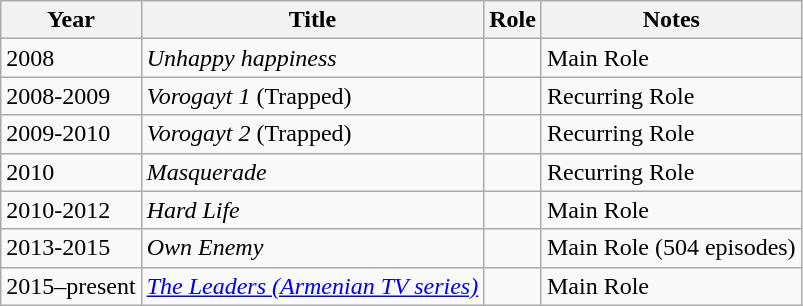<table class="wikitable sortable plainrowheaders">
<tr>
<th>Year</th>
<th>Title</th>
<th>Role</th>
<th class="unsortable">Notes</th>
</tr>
<tr>
<td>2008</td>
<td><em>Unhappy happiness</em></td>
<td></td>
<td>Main Role</td>
</tr>
<tr>
<td>2008-2009</td>
<td><em>Vorogayt 1</em> (Trapped)</td>
<td></td>
<td>Recurring Role</td>
</tr>
<tr>
<td>2009-2010</td>
<td><em>Vorogayt 2</em> (Trapped)</td>
<td></td>
<td>Recurring Role</td>
</tr>
<tr>
<td>2010</td>
<td><em>Masquerade</em></td>
<td></td>
<td>Recurring Role</td>
</tr>
<tr>
<td>2010-2012</td>
<td><em>Hard Life</em></td>
<td></td>
<td>Main Role</td>
</tr>
<tr>
<td>2013-2015</td>
<td><em>Own Enemy</em></td>
<td></td>
<td>Main Role (504 episodes)</td>
</tr>
<tr>
<td>2015–present</td>
<td><em><a href='#'>The Leaders (Armenian TV series)</a></em></td>
<td></td>
<td>Main Role</td>
</tr>
</table>
